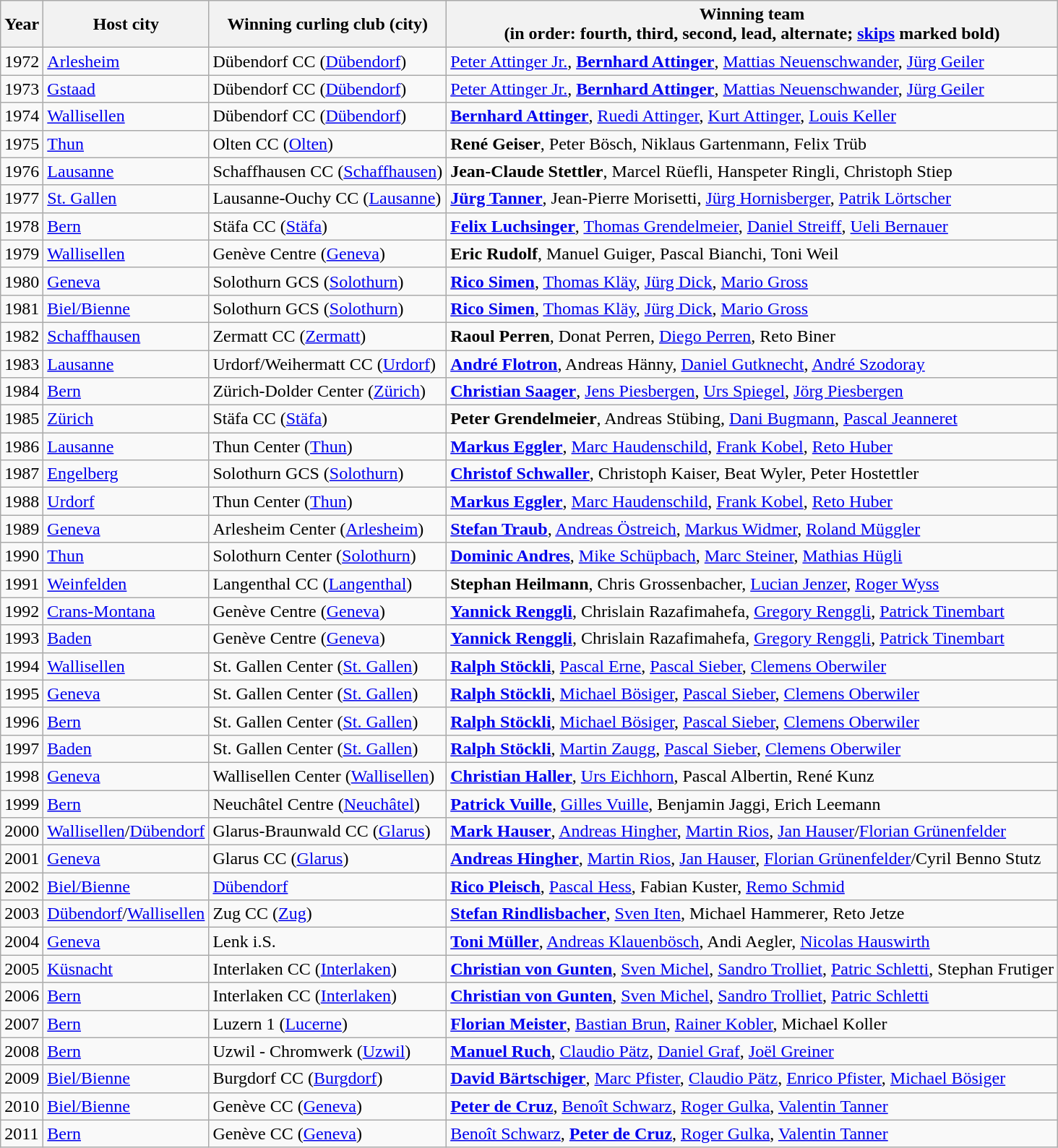<table class="wikitable" border="1">
<tr>
<th scope="col">Year</th>
<th scope="col">Host city</th>
<th scope="col">Winning curling club (city)</th>
<th scope="col">Winning team<br>(in order: fourth, third, second, lead, alternate; <a href='#'>skips</a> marked bold)</th>
</tr>
<tr>
<td>1972</td>
<td><a href='#'>Arlesheim</a></td>
<td>Dübendorf CC (<a href='#'>Dübendorf</a>)</td>
<td><a href='#'>Peter Attinger Jr.</a>, <strong><a href='#'>Bernhard Attinger</a></strong>, <a href='#'>Mattias Neuenschwander</a>, <a href='#'>Jürg Geiler</a></td>
</tr>
<tr>
<td>1973</td>
<td><a href='#'>Gstaad</a></td>
<td>Dübendorf CC (<a href='#'>Dübendorf</a>)</td>
<td><a href='#'>Peter Attinger Jr.</a>, <strong><a href='#'>Bernhard Attinger</a></strong>, <a href='#'>Mattias Neuenschwander</a>, <a href='#'>Jürg Geiler</a></td>
</tr>
<tr>
<td>1974</td>
<td><a href='#'>Wallisellen</a></td>
<td>Dübendorf CC (<a href='#'>Dübendorf</a>)</td>
<td><strong><a href='#'>Bernhard Attinger</a></strong>, <a href='#'>Ruedi Attinger</a>, <a href='#'>Kurt Attinger</a>, <a href='#'>Louis Keller</a></td>
</tr>
<tr>
<td>1975</td>
<td><a href='#'>Thun</a></td>
<td>Olten CC (<a href='#'>Olten</a>)</td>
<td><strong>René Geiser</strong>, Peter Bösch, Niklaus Gartenmann, Felix Trüb</td>
</tr>
<tr>
<td>1976</td>
<td><a href='#'>Lausanne</a></td>
<td>Schaffhausen CC (<a href='#'>Schaffhausen</a>)</td>
<td><strong>Jean-Claude Stettler</strong>, Marcel Rüefli, Hanspeter Ringli, Christoph Stiep</td>
</tr>
<tr>
<td>1977</td>
<td><a href='#'>St. Gallen</a></td>
<td>Lausanne-Ouchy CC (<a href='#'>Lausanne</a>)</td>
<td><strong><a href='#'>Jürg Tanner</a></strong>, Jean-Pierre Morisetti, <a href='#'>Jürg Hornisberger</a>, <a href='#'>Patrik Lörtscher</a></td>
</tr>
<tr>
<td>1978</td>
<td><a href='#'>Bern</a></td>
<td>Stäfa CC (<a href='#'>Stäfa</a>)</td>
<td><strong><a href='#'>Felix Luchsinger</a></strong>, <a href='#'>Thomas Grendelmeier</a>, <a href='#'>Daniel Streiff</a>, <a href='#'>Ueli Bernauer</a></td>
</tr>
<tr>
<td>1979</td>
<td><a href='#'>Wallisellen</a></td>
<td>Genève Centre (<a href='#'>Geneva</a>)</td>
<td><strong>Eric Rudolf</strong>, Manuel Guiger, Pascal Bianchi, Toni Weil</td>
</tr>
<tr>
<td>1980</td>
<td><a href='#'>Geneva</a></td>
<td>Solothurn GCS (<a href='#'>Solothurn</a>)</td>
<td><strong><a href='#'>Rico Simen</a></strong>, <a href='#'>Thomas Kläy</a>, <a href='#'>Jürg Dick</a>, <a href='#'>Mario Gross</a></td>
</tr>
<tr>
<td>1981</td>
<td><a href='#'>Biel/Bienne</a></td>
<td>Solothurn GCS (<a href='#'>Solothurn</a>)</td>
<td><strong><a href='#'>Rico Simen</a></strong>, <a href='#'>Thomas Kläy</a>, <a href='#'>Jürg Dick</a>, <a href='#'>Mario Gross</a></td>
</tr>
<tr>
<td>1982</td>
<td><a href='#'>Schaffhausen</a></td>
<td>Zermatt CC (<a href='#'>Zermatt</a>)</td>
<td><strong>Raoul Perren</strong>, Donat Perren, <a href='#'>Diego Perren</a>, Reto Biner</td>
</tr>
<tr>
<td>1983</td>
<td><a href='#'>Lausanne</a></td>
<td>Urdorf/Weihermatt CC (<a href='#'>Urdorf</a>)</td>
<td><strong><a href='#'>André Flotron</a></strong>, Andreas Hänny, <a href='#'>Daniel Gutknecht</a>, <a href='#'>André Szodoray</a></td>
</tr>
<tr>
<td>1984</td>
<td><a href='#'>Bern</a></td>
<td>Zürich-Dolder Center (<a href='#'>Zürich</a>)</td>
<td><strong><a href='#'>Christian Saager</a></strong>, <a href='#'>Jens Piesbergen</a>, <a href='#'>Urs Spiegel</a>, <a href='#'>Jörg Piesbergen</a></td>
</tr>
<tr>
<td>1985</td>
<td><a href='#'>Zürich</a></td>
<td>Stäfa CC (<a href='#'>Stäfa</a>)</td>
<td><strong>Peter Grendelmeier</strong>, Andreas Stübing, <a href='#'>Dani Bugmann</a>, <a href='#'>Pascal Jeanneret</a></td>
</tr>
<tr>
<td>1986</td>
<td><a href='#'>Lausanne</a></td>
<td>Thun Center (<a href='#'>Thun</a>)</td>
<td><strong><a href='#'>Markus Eggler</a></strong>, <a href='#'>Marc Haudenschild</a>, <a href='#'>Frank Kobel</a>, <a href='#'>Reto Huber</a></td>
</tr>
<tr>
<td>1987</td>
<td><a href='#'>Engelberg</a></td>
<td>Solothurn GCS (<a href='#'>Solothurn</a>)</td>
<td><strong><a href='#'>Christof Schwaller</a></strong>, Christoph Kaiser, Beat Wyler, Peter Hostettler</td>
</tr>
<tr>
<td>1988</td>
<td><a href='#'>Urdorf</a></td>
<td>Thun Center (<a href='#'>Thun</a>)</td>
<td><strong><a href='#'>Markus Eggler</a></strong>, <a href='#'>Marc Haudenschild</a>, <a href='#'>Frank Kobel</a>, <a href='#'>Reto Huber</a></td>
</tr>
<tr>
<td>1989</td>
<td><a href='#'>Geneva</a></td>
<td>Arlesheim Center (<a href='#'>Arlesheim</a>)</td>
<td><strong><a href='#'>Stefan Traub</a></strong>, <a href='#'>Andreas Östreich</a>, <a href='#'>Markus Widmer</a>, <a href='#'>Roland Müggler</a></td>
</tr>
<tr>
<td>1990</td>
<td><a href='#'>Thun</a></td>
<td>Solothurn Center (<a href='#'>Solothurn</a>)</td>
<td><strong><a href='#'>Dominic Andres</a></strong>, <a href='#'>Mike Schüpbach</a>, <a href='#'>Marc Steiner</a>, <a href='#'>Mathias Hügli</a></td>
</tr>
<tr>
<td>1991</td>
<td><a href='#'>Weinfelden</a></td>
<td>Langenthal CC (<a href='#'>Langenthal</a>)</td>
<td><strong>Stephan Heilmann</strong>, Chris Grossenbacher, <a href='#'>Lucian Jenzer</a>, <a href='#'>Roger Wyss</a></td>
</tr>
<tr>
<td>1992</td>
<td><a href='#'>Crans-Montana</a></td>
<td>Genève Centre (<a href='#'>Geneva</a>)</td>
<td><strong><a href='#'>Yannick Renggli</a></strong>, Chrislain Razafimahefa, <a href='#'>Gregory Renggli</a>, <a href='#'>Patrick Tinembart</a></td>
</tr>
<tr>
<td>1993</td>
<td><a href='#'>Baden</a></td>
<td>Genève Centre (<a href='#'>Geneva</a>)</td>
<td><strong><a href='#'>Yannick Renggli</a></strong>, Chrislain Razafimahefa, <a href='#'>Gregory Renggli</a>, <a href='#'>Patrick Tinembart</a></td>
</tr>
<tr>
<td>1994</td>
<td><a href='#'>Wallisellen</a></td>
<td>St. Gallen Center (<a href='#'>St. Gallen</a>)</td>
<td><strong><a href='#'>Ralph Stöckli</a></strong>, <a href='#'>Pascal Erne</a>, <a href='#'>Pascal Sieber</a>, <a href='#'>Clemens Oberwiler</a></td>
</tr>
<tr>
<td>1995</td>
<td><a href='#'>Geneva</a></td>
<td>St. Gallen Center (<a href='#'>St. Gallen</a>)</td>
<td><strong><a href='#'>Ralph Stöckli</a></strong>, <a href='#'>Michael Bösiger</a>, <a href='#'>Pascal Sieber</a>, <a href='#'>Clemens Oberwiler</a></td>
</tr>
<tr>
<td>1996</td>
<td><a href='#'>Bern</a></td>
<td>St. Gallen Center (<a href='#'>St. Gallen</a>)</td>
<td><strong><a href='#'>Ralph Stöckli</a></strong>, <a href='#'>Michael Bösiger</a>, <a href='#'>Pascal Sieber</a>, <a href='#'>Clemens Oberwiler</a></td>
</tr>
<tr>
<td>1997</td>
<td><a href='#'>Baden</a></td>
<td>St. Gallen Center (<a href='#'>St. Gallen</a>)</td>
<td><strong><a href='#'>Ralph Stöckli</a></strong>, <a href='#'>Martin Zaugg</a>, <a href='#'>Pascal Sieber</a>, <a href='#'>Clemens Oberwiler</a></td>
</tr>
<tr>
<td>1998</td>
<td><a href='#'>Geneva</a></td>
<td>Wallisellen Center (<a href='#'>Wallisellen</a>)</td>
<td><strong><a href='#'>Christian Haller</a></strong>, <a href='#'>Urs Eichhorn</a>, Pascal Albertin, René Kunz</td>
</tr>
<tr>
<td>1999</td>
<td><a href='#'>Bern</a></td>
<td>Neuchâtel Centre (<a href='#'>Neuchâtel</a>)</td>
<td><strong><a href='#'>Patrick Vuille</a></strong>, <a href='#'>Gilles Vuille</a>, Benjamin Jaggi, Erich Leemann</td>
</tr>
<tr>
<td>2000</td>
<td><a href='#'>Wallisellen</a>/<a href='#'>Dübendorf</a></td>
<td>Glarus-Braunwald CC (<a href='#'>Glarus</a>)</td>
<td><strong><a href='#'>Mark Hauser</a></strong>, <a href='#'>Andreas Hingher</a>, <a href='#'>Martin Rios</a>, <a href='#'>Jan Hauser</a>/<a href='#'>Florian Grünenfelder</a></td>
</tr>
<tr>
<td>2001</td>
<td><a href='#'>Geneva</a></td>
<td>Glarus CC (<a href='#'>Glarus</a>)</td>
<td><strong><a href='#'>Andreas Hingher</a></strong>, <a href='#'>Martin Rios</a>, <a href='#'>Jan Hauser</a>, <a href='#'>Florian Grünenfelder</a>/Cyril Benno Stutz</td>
</tr>
<tr>
<td>2002</td>
<td><a href='#'>Biel/Bienne</a></td>
<td><a href='#'>Dübendorf</a></td>
<td><strong><a href='#'>Rico Pleisch</a></strong>, <a href='#'>Pascal Hess</a>, Fabian Kuster, <a href='#'>Remo Schmid</a></td>
</tr>
<tr>
<td>2003</td>
<td><a href='#'>Dübendorf</a>/<a href='#'>Wallisellen</a></td>
<td>Zug CC (<a href='#'>Zug</a>)</td>
<td><strong><a href='#'>Stefan Rindlisbacher</a></strong>, <a href='#'>Sven Iten</a>, Michael Hammerer, Reto Jetze</td>
</tr>
<tr>
<td>2004</td>
<td><a href='#'>Geneva</a></td>
<td>Lenk i.S.</td>
<td><strong><a href='#'>Toni Müller</a></strong>, <a href='#'>Andreas Klauenbösch</a>, Andi Aegler, <a href='#'>Nicolas Hauswirth</a></td>
</tr>
<tr>
<td>2005</td>
<td><a href='#'>Küsnacht</a></td>
<td>Interlaken CC (<a href='#'>Interlaken</a>)</td>
<td><strong><a href='#'>Christian von Gunten</a></strong>, <a href='#'>Sven Michel</a>, <a href='#'>Sandro Trolliet</a>, <a href='#'>Patric Schletti</a>, Stephan Frutiger</td>
</tr>
<tr>
<td>2006</td>
<td><a href='#'>Bern</a></td>
<td>Interlaken CC (<a href='#'>Interlaken</a>)</td>
<td><strong><a href='#'>Christian von Gunten</a></strong>, <a href='#'>Sven Michel</a>, <a href='#'>Sandro Trolliet</a>, <a href='#'>Patric Schletti</a></td>
</tr>
<tr>
<td>2007</td>
<td><a href='#'>Bern</a></td>
<td>Luzern 1 (<a href='#'>Lucerne</a>)</td>
<td><strong><a href='#'>Florian Meister</a></strong>, <a href='#'>Bastian Brun</a>, <a href='#'>Rainer Kobler</a>, Michael Koller</td>
</tr>
<tr>
<td>2008</td>
<td><a href='#'>Bern</a></td>
<td>Uzwil - Chromwerk (<a href='#'>Uzwil</a>)</td>
<td><strong><a href='#'>Manuel Ruch</a></strong>, <a href='#'>Claudio Pätz</a>, <a href='#'>Daniel Graf</a>, <a href='#'>Joël Greiner</a></td>
</tr>
<tr>
<td>2009</td>
<td><a href='#'>Biel/Bienne</a></td>
<td>Burgdorf CC (<a href='#'>Burgdorf</a>)</td>
<td><strong><a href='#'>David Bärtschiger</a></strong>, <a href='#'>Marc Pfister</a>, <a href='#'>Claudio Pätz</a>, <a href='#'>Enrico Pfister</a>, <a href='#'>Michael Bösiger</a></td>
</tr>
<tr>
<td>2010</td>
<td><a href='#'>Biel/Bienne</a></td>
<td>Genève CC (<a href='#'>Geneva</a>)</td>
<td><strong><a href='#'>Peter de Cruz</a></strong>, <a href='#'>Benoît Schwarz</a>, <a href='#'>Roger Gulka</a>, <a href='#'>Valentin Tanner</a></td>
</tr>
<tr>
<td>2011</td>
<td><a href='#'>Bern</a></td>
<td>Genève CC (<a href='#'>Geneva</a>)</td>
<td><a href='#'>Benoît Schwarz</a>, <strong><a href='#'>Peter de Cruz</a></strong>, <a href='#'>Roger Gulka</a>, <a href='#'>Valentin Tanner</a></td>
</tr>
</table>
